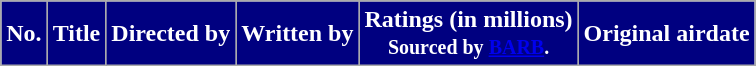<table class="wikitable plainrowheaders" border="1" style="background:white;">
<tr>
<th style="background-color: #000080; color: #ffffff;">No.</th>
<th style="background-color: #000080; color: #ffffff;">Title</th>
<th style="background-color: #000080; color: #ffffff;">Directed by</th>
<th style="background-color: #000080; color: #ffffff;">Written by</th>
<th style="background-color: #000080; color: #ffffff;">Ratings (in millions)<br> <small>Sourced by <a href='#'>BARB</a>.</small></th>
<th style="background-color: #000080; color: #ffffff;">Original airdate<br>








</th>
</tr>
</table>
